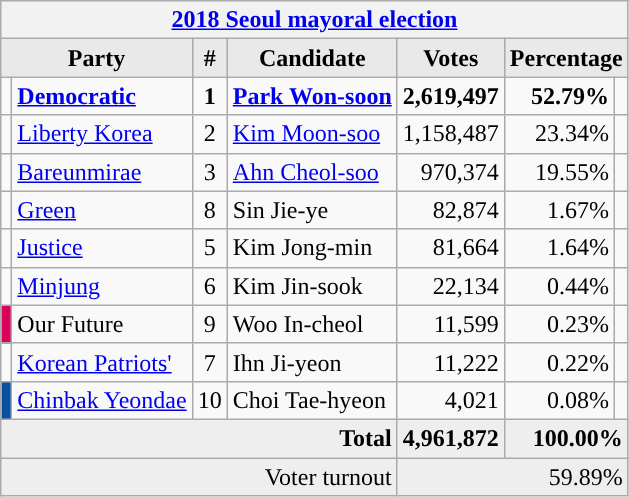<table class="wikitable">
<tr>
<th colspan="7"><a href='#'>2018 Seoul mayoral election</a></th>
</tr>
<tr>
<th style="background-color:#E9E9E9" colspan=2>Party</th>
<th style="background-color:#E9E9E9">#</th>
<th style="background-color:#E9E9E9">Candidate</th>
<th style="background-color:#E9E9E9">Votes</th>
<th style="background-color:#E9E9E9" colspan=2>Percentage</th>
</tr>
<tr style="font-weight:bold">
<td></td>
<td align=left><a href='#'>Democratic</a></td>
<td align=center>1</td>
<td align=left><a href='#'>Park Won-soon</a></td>
<td align=right>2,619,497</td>
<td align=right>52.79%</td>
<td align=right></td>
</tr>
<tr>
<td></td>
<td align=left><a href='#'>Liberty Korea</a></td>
<td align=center>2</td>
<td align=left><a href='#'>Kim Moon-soo</a></td>
<td align=right>1,158,487</td>
<td align=right>23.34%</td>
<td align=right></td>
</tr>
<tr>
<td></td>
<td align=left><a href='#'>Bareunmirae</a></td>
<td align=center>3</td>
<td align=left><a href='#'>Ahn Cheol-soo</a></td>
<td align=right>970,374</td>
<td align=right>19.55%</td>
<td align=right></td>
</tr>
<tr>
<td></td>
<td align=left><a href='#'>Green</a></td>
<td align=center>8</td>
<td align=left>Sin Jie-ye</td>
<td align=right>82,874</td>
<td align=right>1.67%</td>
<td align=right></td>
</tr>
<tr>
<td></td>
<td align=left><a href='#'>Justice</a></td>
<td align=center>5</td>
<td align=left>Kim Jong-min</td>
<td align=right>81,664</td>
<td align=right>1.64%</td>
<td align=right></td>
</tr>
<tr>
<td></td>
<td align=left><a href='#'>Minjung</a></td>
<td align=center>6</td>
<td align=left>Kim Jin-sook</td>
<td align=right>22,134</td>
<td align=right>0.44%</td>
<td align=right></td>
</tr>
<tr>
<td bgcolor="#DB005B"></td>
<td align=left>Our Future</td>
<td align=center>9</td>
<td align=left>Woo In-cheol</td>
<td align=right>11,599</td>
<td align=right>0.23%</td>
<td align=right></td>
</tr>
<tr>
<td></td>
<td align=left><a href='#'>Korean Patriots'</a></td>
<td align=center>7</td>
<td align=left>Ihn Ji-yeon</td>
<td align=right>11,222</td>
<td align=right>0.22%</td>
<td align=right></td>
</tr>
<tr>
<td bgcolor="#0A50A1"></td>
<td align=left><a href='#'>Chinbak Yeondae</a></td>
<td align=center>10</td>
<td align=left>Choi Tae-hyeon</td>
<td align=right>4,021</td>
<td align=right>0.08%</td>
<td align=right></td>
</tr>
<tr bgcolor="#EEEEEE" style="font-weight:bold">
<td colspan="4" align=right>Total</td>
<td align=right>4,961,872</td>
<td align=right colspan=2>100.00%</td>
</tr>
<tr bgcolor="#EEEEEE">
<td colspan="4" align="right">Voter turnout</td>
<td colspan="3" align="right">59.89%</td>
</tr>
</table>
